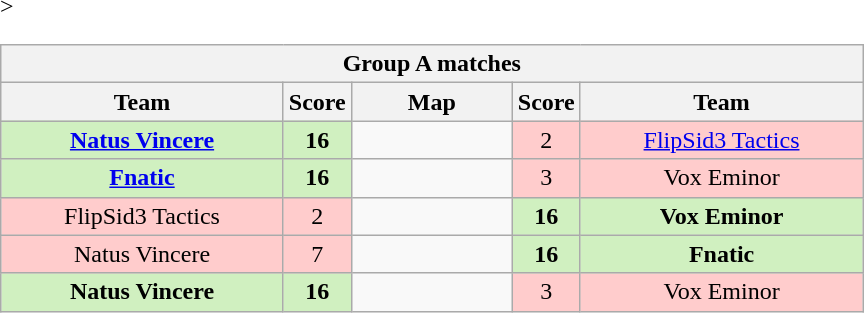<table class="wikitable" style="text-align: center;">
<tr>
<th colspan=5>Group A matches</th>
</tr>
<tr <noinclude>>
<th width="181px">Team</th>
<th width="20px">Score</th>
<th width="100px">Map</th>
<th width="20px">Score</th>
<th width="181px">Team</noinclude></th>
</tr>
<tr>
<td style="background: #D0F0C0;"><strong><a href='#'>Natus Vincere</a></strong></td>
<td style="background: #D0F0C0;"><strong>16</strong></td>
<td></td>
<td style="background: #FFCCCC;">2</td>
<td style="background: #FFCCCC;"><a href='#'>FlipSid3 Tactics</a></td>
</tr>
<tr>
<td style="background: #D0F0C0;"><strong><a href='#'>Fnatic</a></strong></td>
<td style="background: #D0F0C0;"><strong>16</strong></td>
<td></td>
<td style="background: #FFCCCC;">3</td>
<td style="background: #FFCCCC;">Vox Eminor</td>
</tr>
<tr>
<td style="background: #FFCCCC;">FlipSid3 Tactics</td>
<td style="background: #FFCCCC;">2</td>
<td></td>
<td style="background: #D0F0C0;"><strong>16</strong></td>
<td style="background: #D0F0C0;"><strong>Vox Eminor</strong></td>
</tr>
<tr>
<td style="background: #FFCCCC;">Natus Vincere</td>
<td style="background: #FFCCCC;">7</td>
<td></td>
<td style="background: #D0F0C0;"><strong>16</strong></td>
<td style="background: #D0F0C0;"><strong>Fnatic</strong></td>
</tr>
<tr>
<td style="background: #D0F0C0;"><strong>Natus Vincere</strong></td>
<td style="background: #D0F0C0;"><strong>16</strong></td>
<td></td>
<td style="background: #FFCCCC;">3</td>
<td style="background: #FFCCCC;">Vox Eminor</td>
</tr>
</table>
